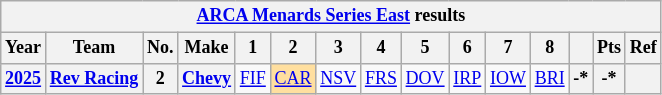<table class="wikitable" style="text-align:center; font-size:75%">
<tr>
<th colspan=21><a href='#'>ARCA Menards Series East</a> results</th>
</tr>
<tr>
<th>Year</th>
<th>Team</th>
<th>No.</th>
<th>Make</th>
<th>1</th>
<th>2</th>
<th>3</th>
<th>4</th>
<th>5</th>
<th>6</th>
<th>7</th>
<th>8</th>
<th></th>
<th>Pts</th>
<th>Ref</th>
</tr>
<tr>
<th><a href='#'>2025</a></th>
<th><a href='#'>Rev Racing</a></th>
<th>2</th>
<th><a href='#'>Chevy</a></th>
<td><a href='#'>FIF</a></td>
<td style="background:#FFDF9F;"><a href='#'>CAR</a><br></td>
<td><a href='#'>NSV</a></td>
<td><a href='#'>FRS</a></td>
<td><a href='#'>DOV</a></td>
<td><a href='#'>IRP</a></td>
<td><a href='#'>IOW</a></td>
<td><a href='#'>BRI</a></td>
<th>-*</th>
<th>-*</th>
<th></th>
</tr>
</table>
